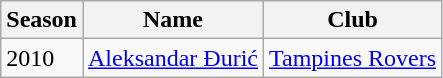<table class="wikitable sortable">
<tr>
<th>Season</th>
<th>Name</th>
<th>Club</th>
</tr>
<tr>
<td>2010</td>
<td> <a href='#'>Aleksandar Đurić</a></td>
<td><a href='#'>Tampines Rovers</a></td>
</tr>
</table>
